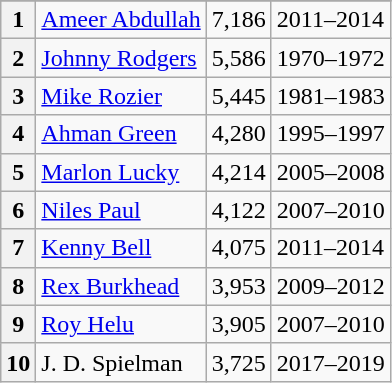<table class=wikitable>
<tr>
</tr>
<tr>
<th>1</th>
<td><a href='#'>Ameer Abdullah</a></td>
<td>7,186</td>
<td>2011–2014</td>
</tr>
<tr>
<th>2</th>
<td><a href='#'>Johnny Rodgers</a></td>
<td>5,586</td>
<td>1970–1972</td>
</tr>
<tr>
<th>3</th>
<td><a href='#'>Mike Rozier</a></td>
<td>5,445</td>
<td>1981–1983</td>
</tr>
<tr>
<th>4</th>
<td><a href='#'>Ahman Green</a></td>
<td>4,280</td>
<td>1995–1997</td>
</tr>
<tr>
<th>5</th>
<td><a href='#'>Marlon Lucky</a></td>
<td>4,214</td>
<td>2005–2008</td>
</tr>
<tr>
<th>6</th>
<td><a href='#'>Niles Paul</a></td>
<td>4,122</td>
<td>2007–2010</td>
</tr>
<tr>
<th>7</th>
<td><a href='#'>Kenny Bell</a></td>
<td>4,075</td>
<td>2011–2014</td>
</tr>
<tr>
<th>8</th>
<td><a href='#'>Rex Burkhead</a></td>
<td>3,953</td>
<td>2009–2012</td>
</tr>
<tr>
<th>9</th>
<td><a href='#'>Roy Helu</a></td>
<td>3,905</td>
<td>2007–2010</td>
</tr>
<tr>
<th>10</th>
<td>J. D. Spielman</td>
<td>3,725</td>
<td>2017–2019</td>
</tr>
</table>
